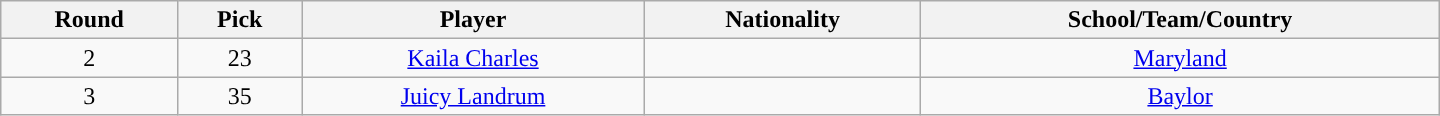<table class="wikitable" style="text-align:center; width:60em">
<tr>
<th>Round</th>
<th>Pick</th>
<th>Player</th>
<th>Nationality</th>
<th>School/Team/Country</th>
</tr>
<tr>
<td>2</td>
<td>23</td>
<td><a href='#'>Kaila Charles</a></td>
<td></td>
<td><a href='#'>Maryland</a></td>
</tr>
<tr>
<td>3</td>
<td>35</td>
<td><a href='#'>Juicy Landrum</a></td>
<td></td>
<td><a href='#'>Baylor</a></td>
</tr>
</table>
